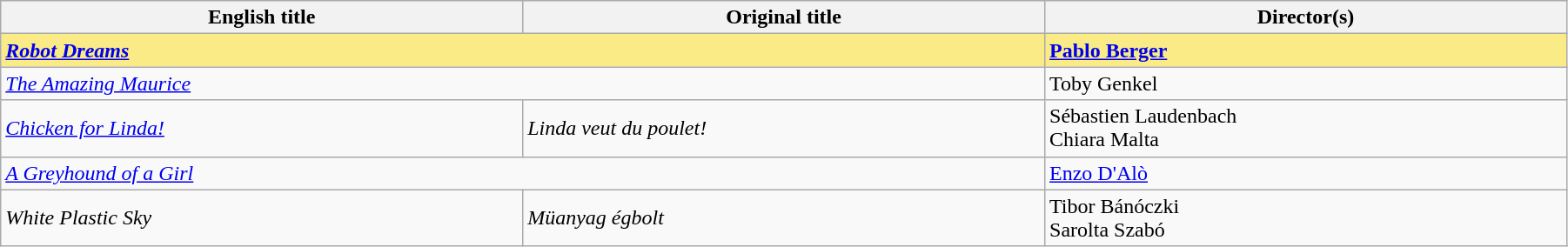<table class="sortable wikitable" width="95%" cellpadding="5">
<tr>
<th width="20%">English title</th>
<th width="20%">Original title</th>
<th width="20%">Director(s)</th>
</tr>
<tr style="background:#FAEB86">
<td colspan="2"><em><a href='#'><strong>Robot Dreams</strong></a></em></td>
<td><strong> <a href='#'>Pablo Berger</a></strong></td>
</tr>
<tr>
<td colspan="2"><em><a href='#'>The Amazing Maurice</a></em></td>
<td> Toby Genkel</td>
</tr>
<tr>
<td><em><a href='#'>Chicken for Linda!</a></em></td>
<td><em>Linda veut du poulet!</em></td>
<td> Sébastien Laudenbach<br> Chiara Malta</td>
</tr>
<tr>
<td colspan="2"><em><a href='#'>A Greyhound of a Girl</a></em></td>
<td> <a href='#'>Enzo D'Alò</a></td>
</tr>
<tr>
<td><em>White Plastic Sky</em></td>
<td><em>Müanyag égbolt</em></td>
<td> Tibor Bánóczki<br> Sarolta Szabó</td>
</tr>
</table>
